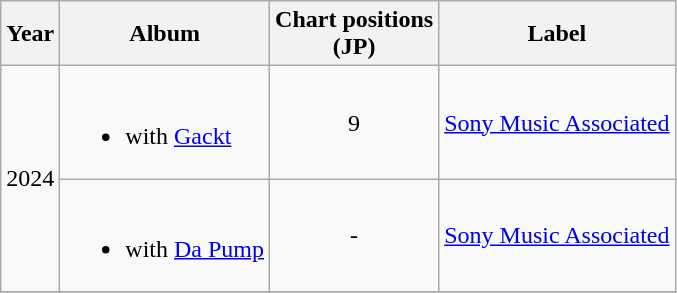<table class="wikitable">
<tr>
<th>Year</th>
<th>Album</th>
<th>Chart positions<br>(JP)</th>
<th>Label</th>
</tr>
<tr>
<td rowspan="2">2024</td>
<td><br><ul><li>with <a href='#'>Gackt</a></li></ul></td>
<td align="center">9</td>
<td><a href='#'>Sony Music Associated</a></td>
</tr>
<tr>
<td><br><ul><li>with <a href='#'>Da Pump</a></li></ul></td>
<td align="center">-</td>
<td><a href='#'>Sony Music Associated</a></td>
</tr>
<tr>
</tr>
</table>
